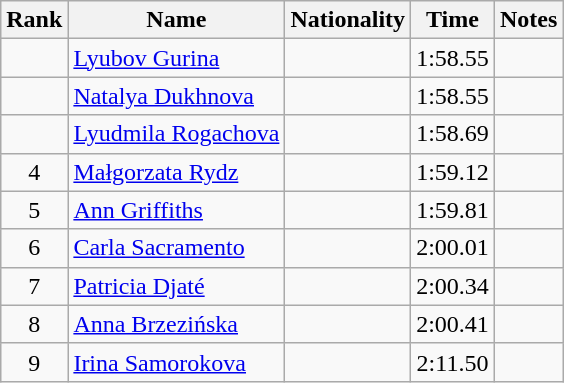<table class="wikitable sortable" style="text-align:center">
<tr>
<th>Rank</th>
<th>Name</th>
<th>Nationality</th>
<th>Time</th>
<th>Notes</th>
</tr>
<tr>
<td></td>
<td align=left><a href='#'>Lyubov Gurina</a></td>
<td align=left></td>
<td>1:58.55</td>
<td></td>
</tr>
<tr>
<td></td>
<td align=left><a href='#'>Natalya Dukhnova</a></td>
<td align=left></td>
<td>1:58.55</td>
<td></td>
</tr>
<tr>
<td></td>
<td align=left><a href='#'>Lyudmila Rogachova</a></td>
<td align=left></td>
<td>1:58.69</td>
<td></td>
</tr>
<tr>
<td>4</td>
<td align=left><a href='#'>Małgorzata Rydz</a></td>
<td align=left></td>
<td>1:59.12</td>
<td></td>
</tr>
<tr>
<td>5</td>
<td align=left><a href='#'>Ann Griffiths</a></td>
<td align=left></td>
<td>1:59.81</td>
<td></td>
</tr>
<tr>
<td>6</td>
<td align=left><a href='#'>Carla Sacramento</a></td>
<td align=left></td>
<td>2:00.01</td>
<td></td>
</tr>
<tr>
<td>7</td>
<td align=left><a href='#'>Patricia Djaté</a></td>
<td align=left></td>
<td>2:00.34</td>
<td></td>
</tr>
<tr>
<td>8</td>
<td align=left><a href='#'>Anna Brzezińska</a></td>
<td align=left></td>
<td>2:00.41</td>
<td></td>
</tr>
<tr>
<td>9</td>
<td align=left><a href='#'>Irina Samorokova</a></td>
<td align=left></td>
<td>2:11.50</td>
<td></td>
</tr>
</table>
